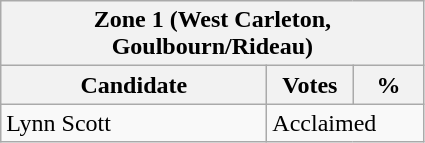<table class="wikitable">
<tr>
<th colspan="3">Zone 1 (West Carleton, Goulbourn/Rideau)</th>
</tr>
<tr>
<th style="width: 170px">Candidate</th>
<th style="width: 50px">Votes</th>
<th style="width: 40px">%</th>
</tr>
<tr>
<td>Lynn Scott</td>
<td colspan="2">Acclaimed</td>
</tr>
</table>
